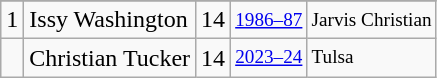<table class="wikitable">
<tr>
</tr>
<tr>
<td>1</td>
<td>Issy Washington</td>
<td>14</td>
<td style="font-size:80%;"><a href='#'>1986–87</a></td>
<td style="font-size:80%;">Jarvis Christian</td>
</tr>
<tr>
<td></td>
<td>Christian Tucker</td>
<td>14</td>
<td style="font-size:80%;"><a href='#'>2023–24</a></td>
<td style="font-size:80%;">Tulsa</td>
</tr>
</table>
